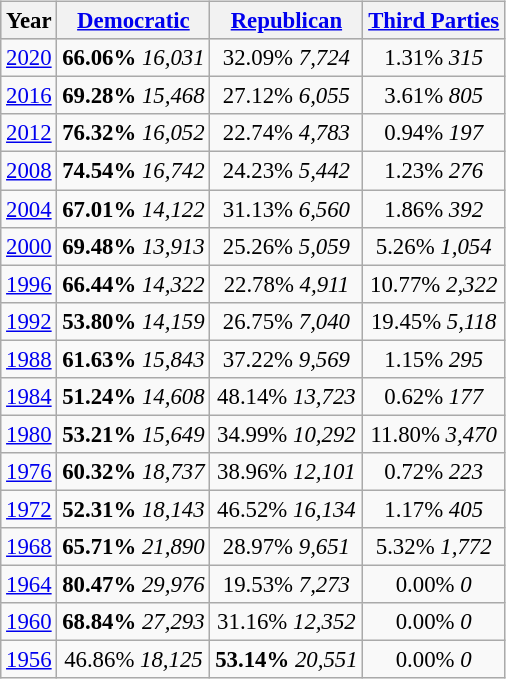<table class="wikitable"  style="float:right; margin:1em; font-size:95%;">
<tr style="background:lightgrey;">
<th>Year</th>
<th><a href='#'>Democratic</a></th>
<th><a href='#'>Republican</a></th>
<th><a href='#'>Third Parties</a></th>
</tr>
<tr>
<td align="center" ><a href='#'>2020</a></td>
<td align="center" ><strong>66.06%</strong> <em>16,031</em></td>
<td align="center" >32.09% <em>7,724</em></td>
<td align="center" >1.31% <em>315</em></td>
</tr>
<tr>
<td align="center" ><a href='#'>2016</a></td>
<td align="center" ><strong>69.28%</strong> <em>15,468</em></td>
<td align="center" >27.12% <em>6,055</em></td>
<td align="center" >3.61% <em>805</em></td>
</tr>
<tr>
<td align="center" ><a href='#'>2012</a></td>
<td align="center" ><strong>76.32%</strong> <em>16,052</em></td>
<td align="center" >22.74% <em>4,783</em></td>
<td align="center" >0.94% <em>197</em></td>
</tr>
<tr>
<td align="center" ><a href='#'>2008</a></td>
<td align="center" ><strong>74.54%</strong> <em>16,742</em></td>
<td align="center" >24.23% <em>5,442</em></td>
<td align="center" >1.23% <em>276</em></td>
</tr>
<tr>
<td align="center" ><a href='#'>2004</a></td>
<td align="center" ><strong>67.01%</strong> <em>14,122</em></td>
<td align="center" >31.13% <em>6,560</em></td>
<td align="center" >1.86% <em>392</em></td>
</tr>
<tr>
<td align="center" ><a href='#'>2000</a></td>
<td align="center" ><strong>69.48%</strong> <em>13,913</em></td>
<td align="center" >25.26% <em>5,059</em></td>
<td align="center" >5.26% <em>1,054</em></td>
</tr>
<tr>
<td align="center" ><a href='#'>1996</a></td>
<td align="center" ><strong>66.44%</strong> <em>14,322</em></td>
<td align="center" >22.78% <em>4,911</em></td>
<td align="center" >10.77% <em>2,322</em></td>
</tr>
<tr>
<td align="center" ><a href='#'>1992</a></td>
<td align="center" ><strong>53.80%</strong> <em>14,159</em></td>
<td align="center" >26.75% <em>7,040</em></td>
<td align="center" >19.45% <em>5,118</em></td>
</tr>
<tr>
<td align="center" ><a href='#'>1988</a></td>
<td align="center" ><strong>61.63%</strong> <em>15,843</em></td>
<td align="center" >37.22% <em>9,569</em></td>
<td align="center" >1.15% <em>295</em></td>
</tr>
<tr>
<td align="center" ><a href='#'>1984</a></td>
<td align="center" ><strong>51.24%</strong> <em>14,608</em></td>
<td align="center" >48.14% <em>13,723</em></td>
<td align="center" >0.62% <em>177</em></td>
</tr>
<tr>
<td align="center" ><a href='#'>1980</a></td>
<td align="center" ><strong>53.21%</strong> <em>15,649</em></td>
<td align="center" >34.99% <em>10,292</em></td>
<td align="center" >11.80% <em>3,470</em></td>
</tr>
<tr>
<td align="center" ><a href='#'>1976</a></td>
<td align="center" ><strong>60.32%</strong> <em>18,737</em></td>
<td align="center" >38.96% <em>12,101</em></td>
<td align="center" >0.72% <em>223</em></td>
</tr>
<tr>
<td align="center" ><a href='#'>1972</a></td>
<td align="center" ><strong>52.31%</strong> <em>18,143</em></td>
<td align="center" >46.52% <em>16,134</em></td>
<td align="center" >1.17% <em>405</em></td>
</tr>
<tr>
<td align="center" ><a href='#'>1968</a></td>
<td align="center" ><strong>65.71%</strong> <em>21,890</em></td>
<td align="center" >28.97% <em>9,651</em></td>
<td align="center" >5.32% <em>1,772</em></td>
</tr>
<tr>
<td align="center" ><a href='#'>1964</a></td>
<td align="center" ><strong>80.47%</strong> <em>29,976</em></td>
<td align="center" >19.53% <em>7,273</em></td>
<td align="center" >0.00% <em>0</em></td>
</tr>
<tr>
<td align="center" ><a href='#'>1960</a></td>
<td align="center" ><strong>68.84%</strong> <em>27,293</em></td>
<td align="center" >31.16% <em>12,352</em></td>
<td align="center" >0.00% <em>0</em></td>
</tr>
<tr>
<td align="center" ><a href='#'>1956</a></td>
<td align="center" >46.86% <em>18,125</em></td>
<td align="center" ><strong>53.14%</strong> <em>20,551</em></td>
<td align="center" >0.00% <em>0</em></td>
</tr>
</table>
